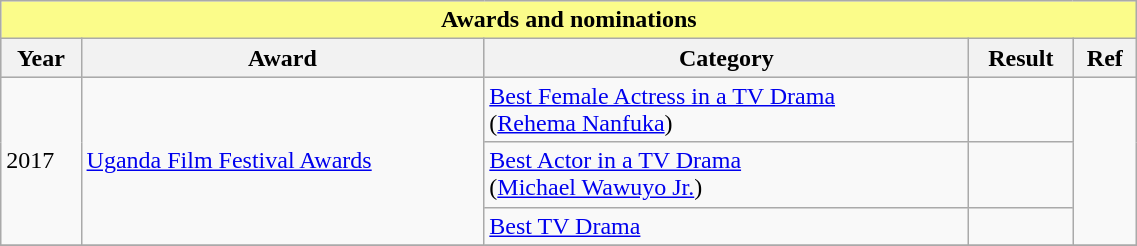<table class="wikitable" width="60%">
<tr>
<th colspan="5" style="background: #FBFC8A;">Awards and nominations</th>
</tr>
<tr style="background:#ccc; text-align:center;">
<th>Year</th>
<th>Award</th>
<th>Category</th>
<th>Result</th>
<th>Ref</th>
</tr>
<tr>
<td rowspan ="3">2017</td>
<td rowspan ="3"><a href='#'>Uganda Film Festival Awards</a></td>
<td><a href='#'>Best Female Actress in a TV Drama</a><br> (<a href='#'>Rehema Nanfuka</a>)</td>
<td></td>
<td rowspan ="3"></td>
</tr>
<tr>
<td><a href='#'>Best Actor in a TV Drama</a> <br> (<a href='#'>Michael Wawuyo Jr.</a>)</td>
<td></td>
</tr>
<tr>
<td><a href='#'>Best TV Drama</a></td>
<td></td>
</tr>
<tr>
</tr>
</table>
